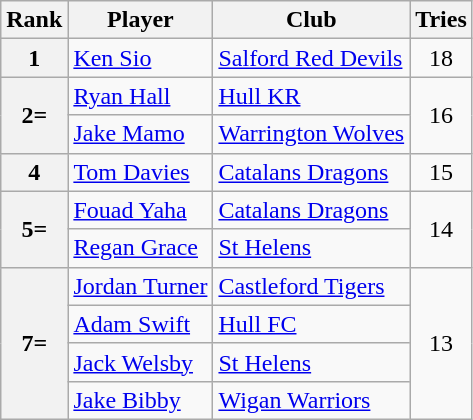<table class="wikitable" style="text-align:center">
<tr>
<th>Rank</th>
<th>Player</th>
<th>Club</th>
<th>Tries</th>
</tr>
<tr>
<th>1</th>
<td align="left"> <a href='#'>Ken Sio</a></td>
<td align="left"> <a href='#'>Salford Red Devils</a></td>
<td>18</td>
</tr>
<tr>
<th rowspan=2>2=</th>
<td align="left"> <a href='#'>Ryan Hall</a></td>
<td align="left"> <a href='#'>Hull KR</a></td>
<td rowspan=2>16</td>
</tr>
<tr>
<td align="left"> <a href='#'>Jake Mamo</a></td>
<td align="left"> <a href='#'>Warrington Wolves</a></td>
</tr>
<tr>
<th>4</th>
<td align="left"> <a href='#'>Tom Davies</a></td>
<td align="left"> <a href='#'>Catalans Dragons</a></td>
<td>15</td>
</tr>
<tr>
<th rowspan=2>5=</th>
<td align="left"> <a href='#'>Fouad Yaha</a></td>
<td align="left"> <a href='#'>Catalans Dragons</a></td>
<td rowspan=2>14</td>
</tr>
<tr>
<td align="left"> <a href='#'>Regan Grace</a></td>
<td align="left"> <a href='#'>St Helens</a></td>
</tr>
<tr>
<th Rowspan=4>7=</th>
<td align="left"> <a href='#'>Jordan Turner</a></td>
<td align="left"> <a href='#'>Castleford Tigers</a></td>
<td Rowspan=4>13</td>
</tr>
<tr>
<td align="left"> <a href='#'>Adam Swift</a></td>
<td align="left"> <a href='#'>Hull FC</a></td>
</tr>
<tr>
<td align="left"> <a href='#'>Jack Welsby</a></td>
<td align="left"> <a href='#'>St Helens</a></td>
</tr>
<tr>
<td align="left"> <a href='#'>Jake Bibby</a></td>
<td align="left"> <a href='#'>Wigan Warriors</a></td>
</tr>
</table>
